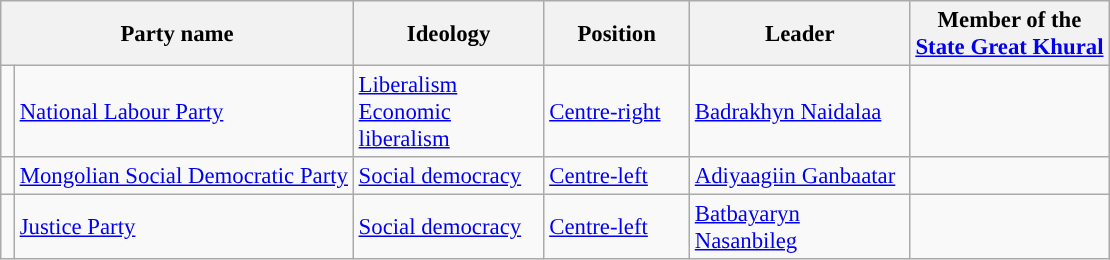<table class="wikitable" style="font-size:95%;">
<tr>
<th style="width:200px" colspan="2">Party name</th>
<th style="width:120px">Ideology</th>
<th style="width:90px">Position</th>
<th style="width:140px">Leader</th>
<th>Member of the<br><a href='#'>State Great Khural</a></th>
</tr>
<tr>
<td style="width:2px;background:"></td>
<td><a href='#'>National Labour Party</a></td>
<td><a href='#'>Liberalism</a><br><a href='#'>Economic liberalism</a></td>
<td><a href='#'>Centre-right</a></td>
<td><a href='#'>Badrakhyn Naidalaa</a></td>
<td></td>
</tr>
<tr>
<td style="width:2px;background:"></td>
<td><a href='#'>Mongolian Social Democratic Party</a></td>
<td><a href='#'>Social democracy</a></td>
<td><a href='#'>Centre-left</a></td>
<td><a href='#'>Adiyaagiin Ganbaatar</a></td>
<td></td>
</tr>
<tr>
<td style="width:2px;background:"></td>
<td><a href='#'>Justice Party</a></td>
<td><a href='#'>Social democracy</a></td>
<td><a href='#'>Centre-left</a></td>
<td><a href='#'>Batbayaryn Nasanbileg</a></td>
<td></td>
</tr>
</table>
